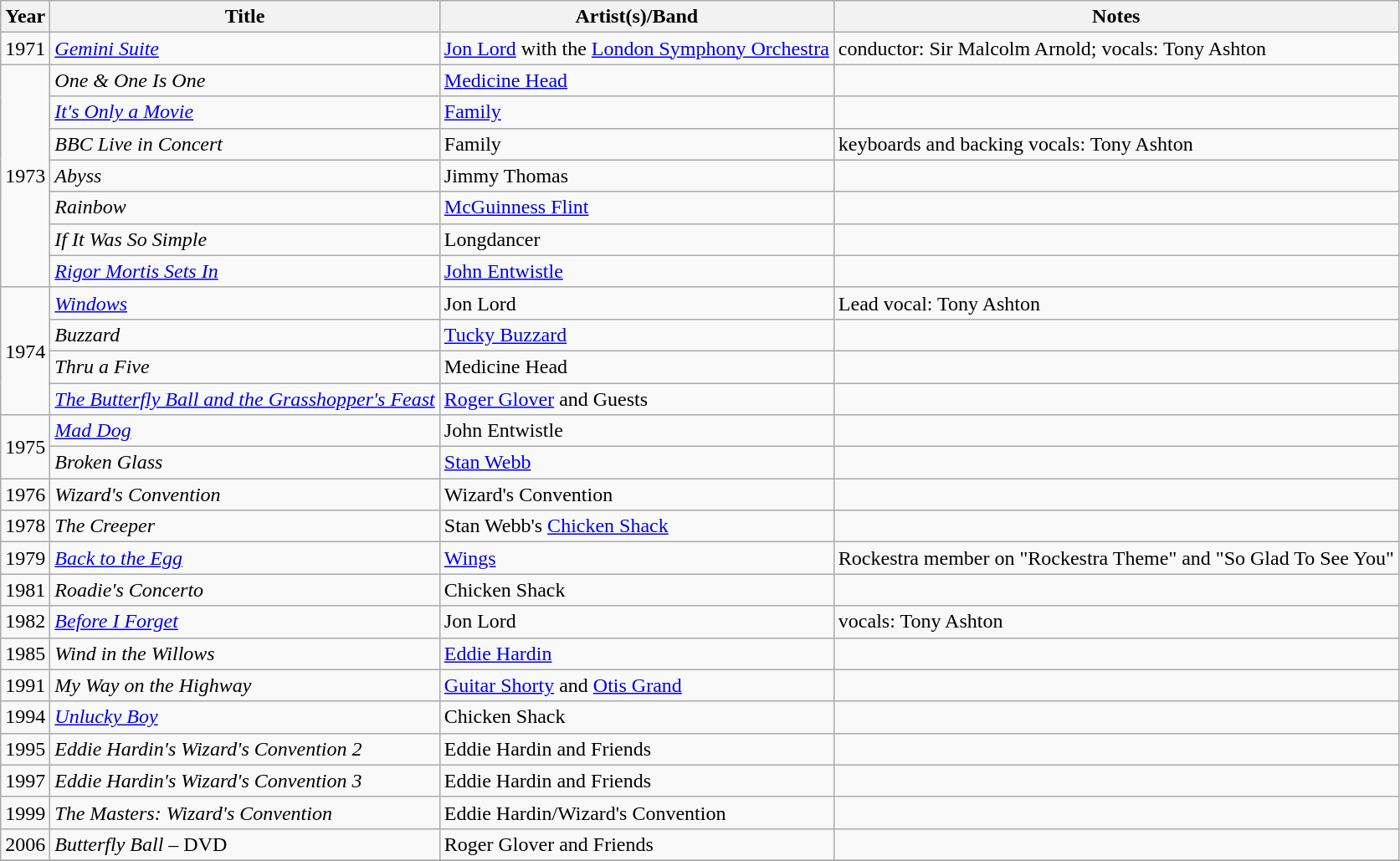<table class="wikitable">
<tr>
<th>Year</th>
<th>Title</th>
<th>Artist(s)/Band</th>
<th>Notes</th>
</tr>
<tr>
<td>1971</td>
<td><em><a href='#'>Gemini Suite</a></em></td>
<td><a href='#'>Jon Lord</a> with the <a href='#'>London Symphony Orchestra</a></td>
<td>conductor: Sir Malcolm Arnold; vocals: Tony Ashton</td>
</tr>
<tr>
<td rowspan="7">1973</td>
<td><em>One & One Is One</em></td>
<td><a href='#'>Medicine Head</a></td>
</tr>
<tr>
<td><em><a href='#'>It's Only a Movie</a></em></td>
<td><a href='#'>Family</a></td>
<td></td>
</tr>
<tr>
<td><em>BBC Live in Concert</em></td>
<td>Family</td>
<td>keyboards and backing vocals: Tony Ashton</td>
</tr>
<tr>
<td><em>Abyss</em></td>
<td>Jimmy Thomas</td>
<td></td>
</tr>
<tr>
<td><em>Rainbow</em></td>
<td><a href='#'>McGuinness Flint</a></td>
<td></td>
</tr>
<tr>
<td><em>If It Was So Simple</em></td>
<td>Longdancer</td>
<td></td>
</tr>
<tr>
<td><em><a href='#'>Rigor Mortis Sets In</a></em></td>
<td><a href='#'>John Entwistle</a></td>
<td></td>
</tr>
<tr>
<td rowspan="4">1974</td>
<td><em><a href='#'>Windows</a></em></td>
<td>Jon Lord</td>
<td>Lead vocal: Tony Ashton</td>
</tr>
<tr>
<td><em>Buzzard</em></td>
<td><a href='#'>Tucky Buzzard</a></td>
<td></td>
</tr>
<tr>
<td><em>Thru a Five</em></td>
<td>Medicine Head</td>
<td></td>
</tr>
<tr>
<td><em><a href='#'>The Butterfly Ball and the Grasshopper's Feast</a></em></td>
<td><a href='#'>Roger Glover</a> and Guests</td>
<td></td>
</tr>
<tr>
<td rowspan="2">1975</td>
<td><em><a href='#'>Mad Dog</a></em></td>
<td>John Entwistle</td>
<td></td>
</tr>
<tr>
<td><em>Broken Glass</em></td>
<td><a href='#'>Stan Webb</a></td>
<td></td>
</tr>
<tr>
<td>1976</td>
<td><em>Wizard's Convention</em></td>
<td>Wizard's Convention</td>
<td></td>
</tr>
<tr>
<td>1978</td>
<td><em>The Creeper</em></td>
<td>Stan Webb's <a href='#'>Chicken Shack</a></td>
</tr>
<tr>
<td>1979</td>
<td><em><a href='#'>Back to the Egg</a></em></td>
<td><a href='#'>Wings</a></td>
<td>Rockestra member on "Rockestra Theme" and "So Glad To See You"</td>
</tr>
<tr>
<td>1981</td>
<td><em>Roadie's Concerto</em></td>
<td>Chicken Shack</td>
<td></td>
</tr>
<tr>
<td>1982</td>
<td><em><a href='#'>Before I Forget</a></em></td>
<td>Jon Lord</td>
<td>vocals: Tony Ashton</td>
</tr>
<tr>
<td>1985</td>
<td><em>Wind in the Willows</em></td>
<td><a href='#'>Eddie Hardin</a></td>
<td></td>
</tr>
<tr>
<td>1991</td>
<td><em>My Way on the Highway</em></td>
<td><a href='#'>Guitar Shorty</a> and <a href='#'>Otis Grand</a></td>
</tr>
<tr>
<td>1994</td>
<td><em><a href='#'>Unlucky Boy</a></em></td>
<td>Chicken Shack</td>
<td></td>
</tr>
<tr>
<td>1995</td>
<td><em>Eddie Hardin's Wizard's Convention 2</em></td>
<td>Eddie Hardin and Friends</td>
<td></td>
</tr>
<tr>
<td>1997</td>
<td><em>Eddie Hardin's Wizard's Convention 3</em></td>
<td>Eddie Hardin and Friends</td>
<td></td>
</tr>
<tr>
<td>1999</td>
<td><em>The Masters: Wizard's Convention</em></td>
<td>Eddie Hardin/Wizard's Convention</td>
<td></td>
</tr>
<tr>
<td>2006</td>
<td><em>Butterfly Ball</em> – DVD</td>
<td>Roger Glover and Friends</td>
<td></td>
</tr>
<tr>
</tr>
</table>
